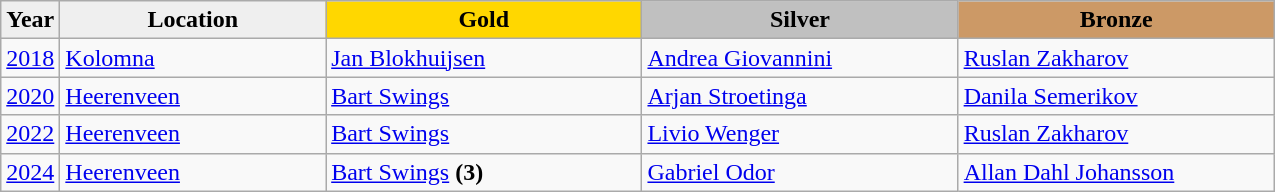<table class="wikitable sortable" style="width:850px;">
<tr>
<th style="width:4%; background:#efefef;">Year</th>
<th style="width:21%; background:#efefef;">Location</th>
<th style="width:25%; background:gold">Gold</th>
<th style="width:25%; background:silver">Silver</th>
<th style="width:25%; background:#CC9966">Bronze</th>
</tr>
<tr>
<td><a href='#'>2018</a></td>
<td><a href='#'>Kolomna</a></td>
<td> <a href='#'>Jan Blokhuijsen</a></td>
<td> <a href='#'>Andrea Giovannini</a></td>
<td> <a href='#'>Ruslan Zakharov</a></td>
</tr>
<tr>
<td><a href='#'>2020</a></td>
<td><a href='#'>Heerenveen</a></td>
<td> <a href='#'>Bart Swings</a></td>
<td> <a href='#'>Arjan Stroetinga</a></td>
<td> <a href='#'>Danila Semerikov</a></td>
</tr>
<tr>
<td><a href='#'>2022</a></td>
<td><a href='#'>Heerenveen</a></td>
<td> <a href='#'>Bart Swings</a></td>
<td> <a href='#'>Livio Wenger</a></td>
<td> <a href='#'>Ruslan Zakharov</a></td>
</tr>
<tr>
<td><a href='#'>2024</a></td>
<td><a href='#'>Heerenveen</a></td>
<td> <a href='#'>Bart Swings</a> <strong>(3)</strong></td>
<td> <a href='#'>Gabriel Odor</a></td>
<td> <a href='#'>Allan Dahl Johansson</a></td>
</tr>
</table>
